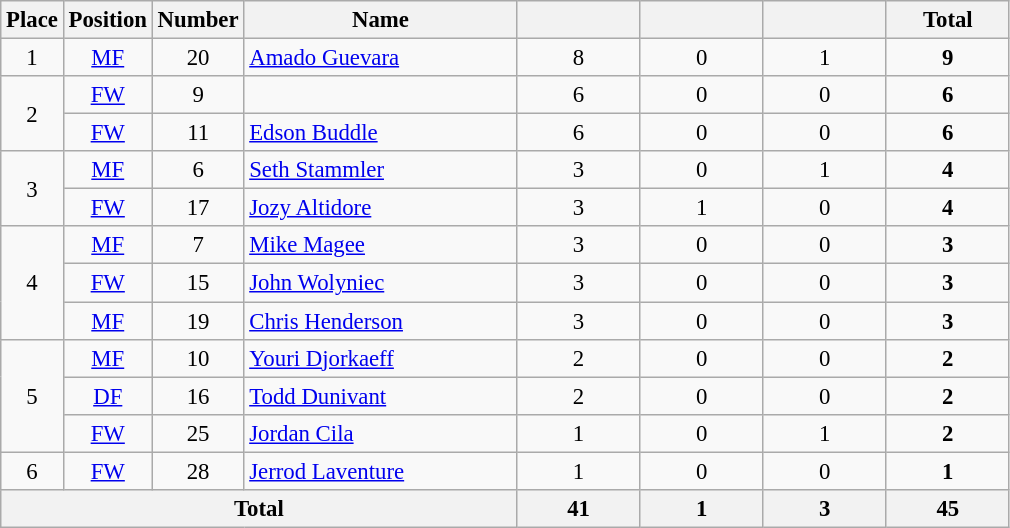<table class="wikitable" style="font-size: 95%; text-align: center;">
<tr>
<th width=30>Place</th>
<th width=30>Position</th>
<th width=30>Number</th>
<th width=175>Name</th>
<th width=75></th>
<th width=75></th>
<th width=75></th>
<th width=75>Total</th>
</tr>
<tr>
<td rowspan="1">1</td>
<td><a href='#'>MF</a></td>
<td>20</td>
<td align="left"> <a href='#'>Amado Guevara</a></td>
<td>8</td>
<td>0</td>
<td>1</td>
<td><strong>9</strong></td>
</tr>
<tr>
<td rowspan="2">2</td>
<td><a href='#'>FW</a></td>
<td>9</td>
<td align="left"></td>
<td>6</td>
<td>0</td>
<td>0</td>
<td><strong>6</strong></td>
</tr>
<tr>
<td><a href='#'>FW</a></td>
<td>11</td>
<td align="left"> <a href='#'>Edson Buddle</a></td>
<td>6</td>
<td>0</td>
<td>0</td>
<td><strong>6</strong></td>
</tr>
<tr>
<td rowspan="2">3</td>
<td><a href='#'>MF</a></td>
<td>6</td>
<td align="left"> <a href='#'>Seth Stammler</a></td>
<td>3</td>
<td>0</td>
<td>1</td>
<td><strong>4</strong></td>
</tr>
<tr>
<td><a href='#'>FW</a></td>
<td>17</td>
<td align="left"> <a href='#'>Jozy Altidore</a></td>
<td>3</td>
<td>1</td>
<td>0</td>
<td><strong>4</strong></td>
</tr>
<tr>
<td rowspan="3">4</td>
<td><a href='#'>MF</a></td>
<td>7</td>
<td align="left"> <a href='#'>Mike Magee</a></td>
<td>3</td>
<td>0</td>
<td>0</td>
<td><strong>3</strong></td>
</tr>
<tr>
<td><a href='#'>FW</a></td>
<td>15</td>
<td align="left"> <a href='#'>John Wolyniec</a></td>
<td>3</td>
<td>0</td>
<td>0</td>
<td><strong>3</strong></td>
</tr>
<tr>
<td><a href='#'>MF</a></td>
<td>19</td>
<td align="left"> <a href='#'>Chris Henderson</a></td>
<td>3</td>
<td>0</td>
<td>0</td>
<td><strong>3</strong></td>
</tr>
<tr>
<td rowspan="3">5</td>
<td><a href='#'>MF</a></td>
<td>10</td>
<td align="left"> <a href='#'>Youri Djorkaeff</a></td>
<td>2</td>
<td>0</td>
<td>0</td>
<td><strong>2</strong></td>
</tr>
<tr>
<td><a href='#'>DF</a></td>
<td>16</td>
<td align="left"> <a href='#'>Todd Dunivant</a></td>
<td>2</td>
<td>0</td>
<td>0</td>
<td><strong>2</strong></td>
</tr>
<tr>
<td><a href='#'>FW</a></td>
<td>25</td>
<td align="left"> <a href='#'>Jordan Cila</a></td>
<td>1</td>
<td>0</td>
<td>1</td>
<td><strong>2</strong></td>
</tr>
<tr>
<td rowspan="1">6</td>
<td><a href='#'>FW</a></td>
<td>28</td>
<td align="left"> <a href='#'>Jerrod Laventure</a></td>
<td>1</td>
<td>0</td>
<td>0</td>
<td><strong>1</strong></td>
</tr>
<tr>
<th colspan="4">Total</th>
<th>41</th>
<th>1</th>
<th>3</th>
<th>45</th>
</tr>
</table>
